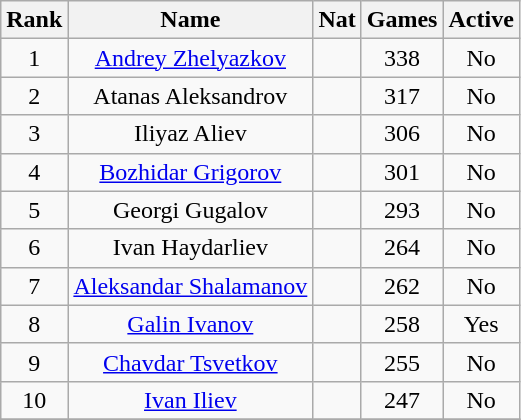<table class="wikitable" style="text-align: center;">
<tr>
<th>Rank</th>
<th>Name</th>
<th>Nat</th>
<th>Games</th>
<th>Active</th>
</tr>
<tr>
<td>1</td>
<td><a href='#'>Andrey Zhelyazkov</a></td>
<td></td>
<td>338</td>
<td>No</td>
</tr>
<tr>
<td>2</td>
<td>Atanas Aleksandrov</td>
<td></td>
<td>317</td>
<td>No</td>
</tr>
<tr>
<td>3</td>
<td>Iliyaz Aliev</td>
<td></td>
<td>306</td>
<td>No</td>
</tr>
<tr>
<td>4</td>
<td><a href='#'>Bozhidar Grigorov</a></td>
<td></td>
<td>301</td>
<td>No</td>
</tr>
<tr>
<td>5</td>
<td>Georgi Gugalov</td>
<td></td>
<td>293</td>
<td>No</td>
</tr>
<tr>
<td>6</td>
<td>Ivan Haydarliev</td>
<td></td>
<td>264</td>
<td>No</td>
</tr>
<tr>
<td>7</td>
<td><a href='#'>Aleksandar Shalamanov</a></td>
<td></td>
<td>262</td>
<td>No</td>
</tr>
<tr>
<td>8</td>
<td><a href='#'>Galin Ivanov</a></td>
<td></td>
<td>258</td>
<td>Yes</td>
</tr>
<tr>
<td>9</td>
<td><a href='#'>Chavdar Tsvetkov</a></td>
<td></td>
<td>255</td>
<td>No</td>
</tr>
<tr>
<td>10</td>
<td><a href='#'>Ivan Iliev</a></td>
<td></td>
<td>247</td>
<td>No</td>
</tr>
<tr>
</tr>
</table>
